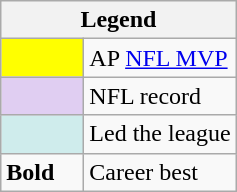<table class="wikitable">
<tr>
<th colspan="2">Legend</th>
</tr>
<tr>
<td style="background:#ff0; width:3em;"></td>
<td>AP <a href='#'>NFL MVP</a></td>
</tr>
<tr>
<td style="background:#e0cef2; width:3em;"></td>
<td>NFL record</td>
</tr>
<tr>
<td style="background:#cfecec; width:3em;"></td>
<td>Led the league</td>
</tr>
<tr>
<td style="width:3em;"><strong>Bold</strong></td>
<td>Career best</td>
</tr>
</table>
